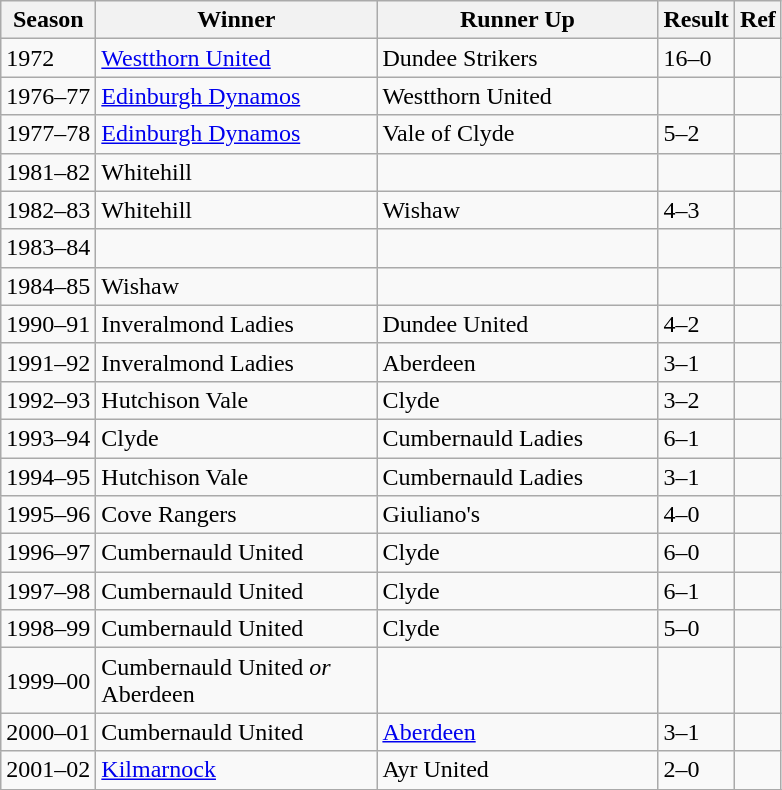<table class="sortable wikitable">
<tr>
<th>Season</th>
<th scope="col" style="width: 180px;">Winner</th>
<th scope="col" style="width: 180px;">Runner Up</th>
<th>Result</th>
<th>Ref</th>
</tr>
<tr>
<td>1972</td>
<td><a href='#'>Westthorn United</a></td>
<td>Dundee Strikers</td>
<td>16–0</td>
<td></td>
</tr>
<tr>
<td>1976–77</td>
<td><a href='#'>Edinburgh Dynamos</a></td>
<td>Westthorn United</td>
<td></td>
<td></td>
</tr>
<tr>
<td>1977–78</td>
<td><a href='#'>Edinburgh Dynamos</a></td>
<td>Vale of Clyde</td>
<td>5–2</td>
<td></td>
</tr>
<tr>
<td>1981–82</td>
<td>Whitehill</td>
<td></td>
<td></td>
<td></td>
</tr>
<tr>
<td>1982–83</td>
<td>Whitehill</td>
<td>Wishaw</td>
<td>4–3</td>
<td></td>
</tr>
<tr>
<td>1983–84</td>
<td></td>
<td></td>
<td></td>
<td></td>
</tr>
<tr>
<td>1984–85</td>
<td>Wishaw</td>
<td></td>
<td></td>
<td></td>
</tr>
<tr>
<td>1990–91</td>
<td>Inveralmond Ladies</td>
<td>Dundee United</td>
<td>4–2</td>
<td></td>
</tr>
<tr>
<td>1991–92</td>
<td>Inveralmond Ladies</td>
<td>Aberdeen</td>
<td>3–1</td>
<td></td>
</tr>
<tr>
<td>1992–93</td>
<td>Hutchison Vale</td>
<td>Clyde</td>
<td>3–2</td>
<td></td>
</tr>
<tr>
<td>1993–94</td>
<td>Clyde</td>
<td>Cumbernauld Ladies</td>
<td>6–1</td>
<td></td>
</tr>
<tr>
<td>1994–95</td>
<td>Hutchison Vale</td>
<td>Cumbernauld Ladies</td>
<td>3–1</td>
<td></td>
</tr>
<tr>
<td>1995–96</td>
<td>Cove Rangers</td>
<td>Giuliano's</td>
<td>4–0</td>
<td></td>
</tr>
<tr>
<td>1996–97</td>
<td>Cumbernauld United</td>
<td>Clyde</td>
<td>6–0</td>
<td></td>
</tr>
<tr>
<td>1997–98</td>
<td>Cumbernauld United</td>
<td>Clyde</td>
<td>6–1</td>
<td></td>
</tr>
<tr>
<td>1998–99</td>
<td>Cumbernauld United</td>
<td>Clyde</td>
<td>5–0</td>
<td></td>
</tr>
<tr>
<td>1999–00</td>
<td>Cumbernauld United <em>or</em> Aberdeen</td>
<td></td>
<td></td>
<td></td>
</tr>
<tr>
<td>2000–01</td>
<td>Cumbernauld United</td>
<td><a href='#'>Aberdeen</a></td>
<td>3–1</td>
<td></td>
</tr>
<tr>
<td>2001–02</td>
<td><a href='#'>Kilmarnock</a></td>
<td>Ayr United</td>
<td>2–0</td>
<td></td>
</tr>
<tr>
</tr>
</table>
